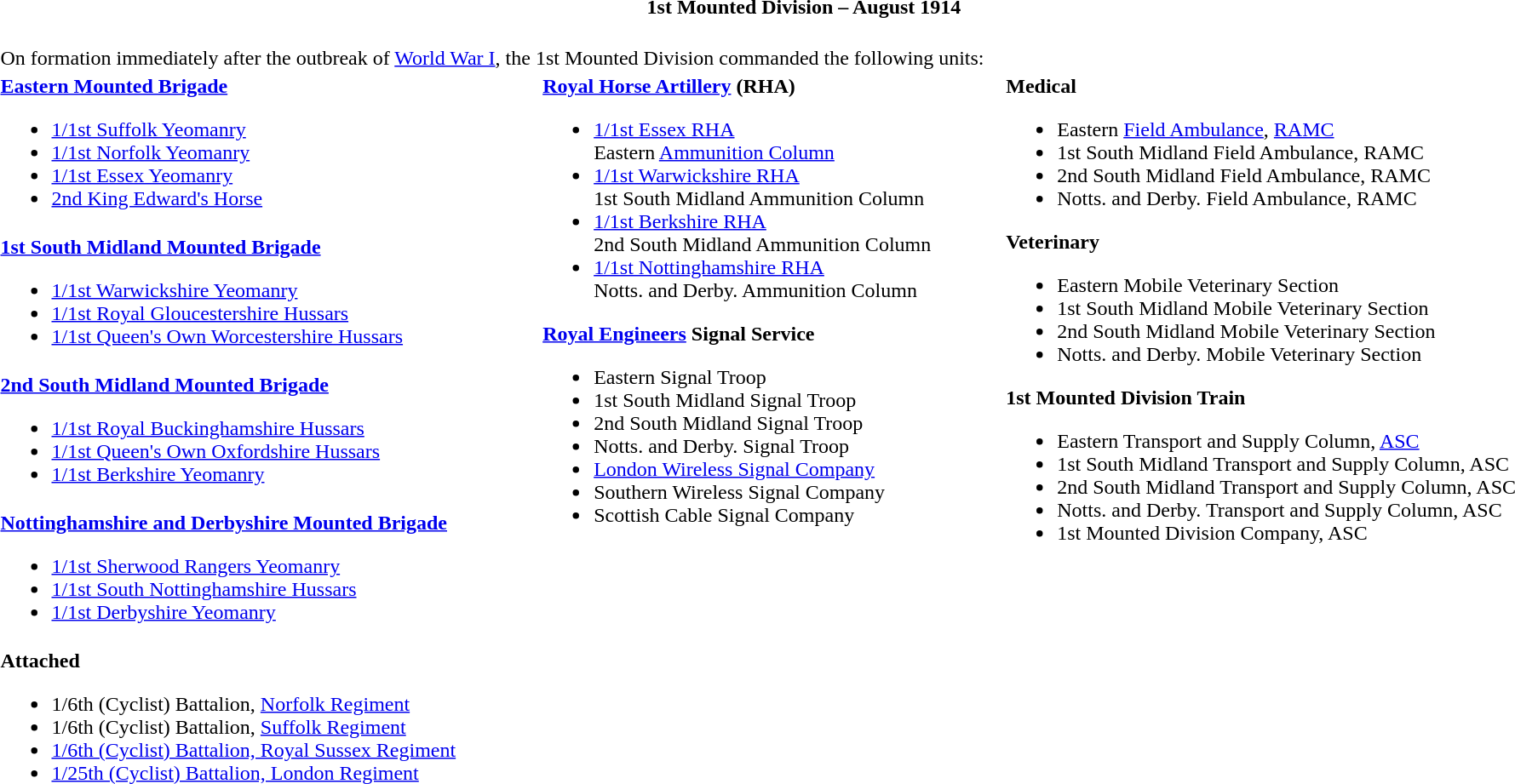<table class="toccolours collapsible collapsed" style="width:100%; background:transparent;">
<tr>
<th colspan=3>1st Mounted Division – August 1914</th>
</tr>
<tr>
<td colspan=3><br>On formation immediately after the outbreak of <a href='#'>World War I</a>, the 1st Mounted Division commanded the following units:</td>
</tr>
<tr valign=top>
<td><strong><a href='#'>Eastern Mounted Brigade</a></strong><br><ul><li><a href='#'>1/1st Suffolk Yeomanry</a></li><li><a href='#'>1/1st Norfolk Yeomanry</a></li><li><a href='#'>1/1st Essex Yeomanry</a></li><li><a href='#'>2nd King Edward's Horse</a></li></ul></td>
<td rowspan=5><strong><a href='#'>Royal Horse Artillery</a> (RHA)</strong><br><ul><li><a href='#'>1/1st Essex RHA</a><br>Eastern <a href='#'>Ammunition Column</a></li><li><a href='#'>1/1st Warwickshire RHA</a><br>1st South Midland Ammunition Column</li><li><a href='#'>1/1st Berkshire RHA</a><br>2nd South Midland Ammunition Column</li><li><a href='#'>1/1st Nottinghamshire RHA</a><br>Notts. and Derby. Ammunition Column</li></ul><strong><a href='#'>Royal Engineers</a> Signal Service</strong><ul><li>Eastern Signal Troop</li><li>1st South Midland Signal Troop</li><li>2nd South Midland Signal Troop</li><li>Notts. and Derby. Signal Troop</li><li><a href='#'>London Wireless Signal Company</a></li><li>Southern Wireless Signal Company</li><li>Scottish Cable Signal Company</li></ul></td>
<td rowspan=5><strong>Medical</strong><br><ul><li>Eastern <a href='#'>Field Ambulance</a>, <a href='#'>RAMC</a></li><li>1st South Midland Field Ambulance, RAMC</li><li>2nd South Midland Field Ambulance, RAMC</li><li>Notts. and Derby. Field Ambulance, RAMC</li></ul><strong>Veterinary</strong><ul><li>Eastern Mobile Veterinary Section</li><li>1st South Midland Mobile Veterinary Section</li><li>2nd South Midland Mobile Veterinary Section</li><li>Notts. and Derby. Mobile Veterinary Section</li></ul><strong>1st Mounted Division Train</strong><ul><li>Eastern Transport and Supply Column, <a href='#'>ASC</a></li><li>1st South Midland Transport and Supply Column, ASC</li><li>2nd South Midland Transport and Supply Column, ASC</li><li>Notts. and Derby. Transport and Supply Column, ASC</li><li>1st Mounted Division Company, ASC</li></ul></td>
</tr>
<tr valign=top>
<td><strong><a href='#'>1st South Midland Mounted Brigade</a></strong><br><ul><li><a href='#'>1/1st Warwickshire Yeomanry</a></li><li><a href='#'>1/1st Royal Gloucestershire Hussars</a></li><li><a href='#'>1/1st Queen's Own Worcestershire Hussars</a></li></ul></td>
</tr>
<tr valign=top>
<td><strong><a href='#'>2nd South Midland Mounted Brigade</a></strong><br><ul><li><a href='#'>1/1st Royal Buckinghamshire Hussars</a></li><li><a href='#'>1/1st Queen's Own Oxfordshire Hussars</a></li><li><a href='#'>1/1st Berkshire Yeomanry</a></li></ul></td>
</tr>
<tr valign=top>
<td><strong><a href='#'>Nottinghamshire and Derbyshire Mounted Brigade</a></strong><br><ul><li><a href='#'>1/1st Sherwood Rangers Yeomanry</a></li><li><a href='#'>1/1st South Nottinghamshire Hussars</a></li><li><a href='#'>1/1st Derbyshire Yeomanry</a></li></ul></td>
</tr>
<tr valign=top>
<td><strong>Attached</strong><br><ul><li>1/6th (Cyclist) Battalion, <a href='#'>Norfolk Regiment</a></li><li>1/6th (Cyclist) Battalion, <a href='#'>Suffolk Regiment</a></li><li><a href='#'>1/6th (Cyclist) Battalion, Royal Sussex Regiment</a></li><li><a href='#'>1/25th (Cyclist) Battalion, London Regiment</a></li></ul></td>
</tr>
<tr>
<td colspan=3 style="border:0px"></td>
</tr>
<tr>
<td colspan=3></td>
</tr>
</table>
